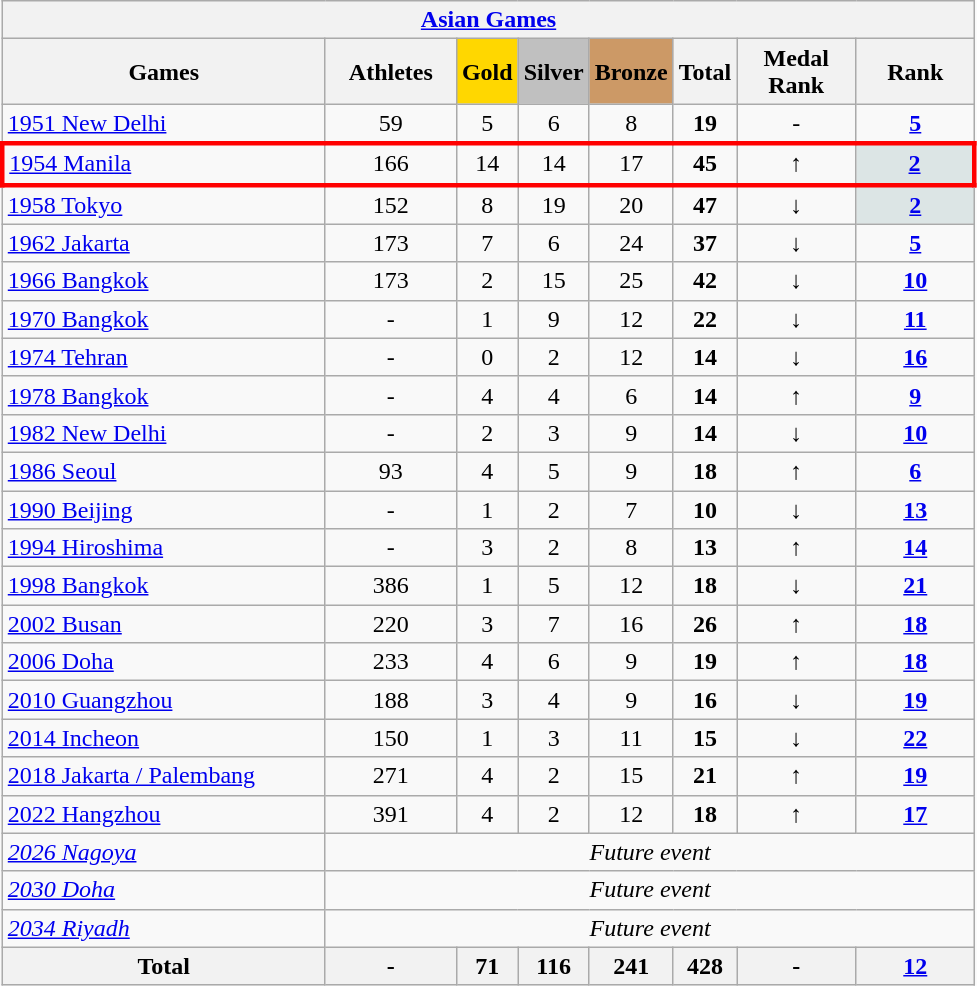<table class="wikitable sortable plainrowheaders" border="1" style="text-align:center;">
<tr>
<th colspan=9><a href='#'>Asian Games</a></th>
</tr>
<tr>
<th scope="col" style="width:13em;">Games</th>
<th scope="col" style="width:5em;">Athletes</th>
<th scope="col" style="background-color:gold; font-weight:bold;">Gold</th>
<th scope="col" style="background-color:silver; font-weight:bold;">Silver</th>
<th scope="col" style="background-color:#cc9966; font-weight:bold;">Bronze</th>
<th scope="col">Total</th>
<th style="width:4.5em; font-weight:bold;">Medal Rank</th>
<th style="width:4.5em; font-weight:bold;">Rank</th>
</tr>
<tr>
<td align=left> <a href='#'>1951 New Delhi</a></td>
<td>59</td>
<td>5</td>
<td>6</td>
<td>8</td>
<td><strong>19</strong></td>
<td>-</td>
<td><a href='#'><strong>5</strong></a></td>
</tr>
<tr style="border: 3px solid red">
<td align=left> <a href='#'>1954 Manila</a></td>
<td>166</td>
<td>14</td>
<td>14</td>
<td>17</td>
<td><strong>45</strong></td>
<td>↑</td>
<td bgcolor=dce5e5><a href='#'><strong>2</strong></a></td>
</tr>
<tr>
<td align=left> <a href='#'>1958 Tokyo</a></td>
<td>152</td>
<td>8</td>
<td>19</td>
<td>20</td>
<td><strong>47</strong></td>
<td>↓</td>
<td bgcolor=dce5e5><a href='#'><strong>2</strong></a></td>
</tr>
<tr>
<td align=left> <a href='#'>1962 Jakarta</a></td>
<td>173</td>
<td>7</td>
<td>6</td>
<td>24</td>
<td><strong>37</strong></td>
<td>↓</td>
<td><a href='#'><strong>5</strong></a></td>
</tr>
<tr>
<td align=left> <a href='#'>1966 Bangkok</a></td>
<td>173</td>
<td>2</td>
<td>15</td>
<td>25</td>
<td><strong>42</strong></td>
<td>↓</td>
<td><a href='#'><strong>10</strong></a></td>
</tr>
<tr>
<td align=left> <a href='#'>1970 Bangkok</a></td>
<td>-</td>
<td>1</td>
<td>9</td>
<td>12</td>
<td><strong>22</strong></td>
<td>↓</td>
<td><a href='#'><strong>11</strong></a></td>
</tr>
<tr>
<td align=left> <a href='#'>1974 Tehran</a></td>
<td>-</td>
<td>0</td>
<td>2</td>
<td>12</td>
<td><strong>14</strong></td>
<td>↓</td>
<td><a href='#'><strong>16</strong></a></td>
</tr>
<tr>
<td align=left> <a href='#'>1978 Bangkok</a></td>
<td>-</td>
<td>4</td>
<td>4</td>
<td>6</td>
<td><strong>14</strong></td>
<td>↑</td>
<td><a href='#'><strong>9</strong></a></td>
</tr>
<tr>
<td align=left> <a href='#'>1982 New Delhi</a></td>
<td>-</td>
<td>2</td>
<td>3</td>
<td>9</td>
<td><strong>14</strong></td>
<td>↓</td>
<td><a href='#'><strong>10</strong></a></td>
</tr>
<tr>
<td align=left> <a href='#'>1986 Seoul</a></td>
<td>93</td>
<td>4</td>
<td>5</td>
<td>9</td>
<td><strong>18</strong></td>
<td>↑</td>
<td><a href='#'><strong>6</strong></a></td>
</tr>
<tr>
<td align=left> <a href='#'>1990 Beijing</a></td>
<td>-</td>
<td>1</td>
<td>2</td>
<td>7</td>
<td><strong>10</strong></td>
<td>↓</td>
<td><a href='#'><strong>13</strong></a></td>
</tr>
<tr>
<td align=left> <a href='#'>1994 Hiroshima</a></td>
<td>-</td>
<td>3</td>
<td>2</td>
<td>8</td>
<td><strong>13</strong></td>
<td>↑</td>
<td><a href='#'><strong>14</strong></a></td>
</tr>
<tr>
<td align=left> <a href='#'>1998 Bangkok</a></td>
<td>386</td>
<td>1</td>
<td>5</td>
<td>12</td>
<td><strong>18</strong></td>
<td>↓</td>
<td><a href='#'><strong>21</strong></a></td>
</tr>
<tr>
<td align=left> <a href='#'>2002 Busan</a></td>
<td>220</td>
<td>3</td>
<td>7</td>
<td>16</td>
<td><strong>26</strong></td>
<td>↑</td>
<td><a href='#'><strong>18</strong></a></td>
</tr>
<tr>
<td align=left> <a href='#'>2006 Doha</a></td>
<td>233</td>
<td>4</td>
<td>6</td>
<td>9</td>
<td><strong>19</strong></td>
<td>↑</td>
<td><a href='#'><strong>18</strong></a></td>
</tr>
<tr>
<td align=left> <a href='#'>2010 Guangzhou</a></td>
<td>188</td>
<td>3</td>
<td>4</td>
<td>9</td>
<td><strong>16</strong></td>
<td>↓</td>
<td><a href='#'><strong>19</strong></a></td>
</tr>
<tr>
<td align=left> <a href='#'>2014 Incheon</a></td>
<td>150</td>
<td>1</td>
<td>3</td>
<td>11</td>
<td><strong>15</strong></td>
<td>↓</td>
<td><a href='#'><strong>22</strong></a></td>
</tr>
<tr>
<td align=left> <a href='#'>2018 Jakarta / Palembang</a></td>
<td>271</td>
<td>4</td>
<td>2</td>
<td>15</td>
<td><strong>21</strong></td>
<td>↑</td>
<td><a href='#'><strong>19</strong></a></td>
</tr>
<tr>
<td align=left> <a href='#'>2022 Hangzhou</a></td>
<td>391</td>
<td>4</td>
<td>2</td>
<td>12</td>
<td><strong>18</strong></td>
<td>↑</td>
<td><a href='#'><strong>17</strong></a></td>
</tr>
<tr>
<td align=left> <em><a href='#'>2026 Nagoya</a></em></td>
<td colspan=7><em>Future event</em></td>
</tr>
<tr>
<td align=left> <em><a href='#'>2030 Doha</a></em></td>
<td colspan=7><em>Future event</em></td>
</tr>
<tr>
<td align=left> <em><a href='#'>2034 Riyadh</a></em></td>
<td colspan=7><em>Future event</em></td>
</tr>
<tr>
<th>Total</th>
<th>-</th>
<th>71</th>
<th>116</th>
<th>241</th>
<th>428</th>
<th>-</th>
<th><a href='#'><strong>12</strong></a></th>
</tr>
</table>
